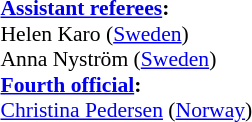<table width=50% style="font-size: 90%">
<tr>
<td><br><br><strong><a href='#'>Assistant referees</a>:</strong>
<br>Helen Karo (<a href='#'>Sweden</a>)
<br>Anna Nyström (<a href='#'>Sweden</a>)
<br><strong><a href='#'>Fourth official</a>:</strong>
<br><a href='#'>Christina Pedersen</a> (<a href='#'>Norway</a>)</td>
</tr>
</table>
